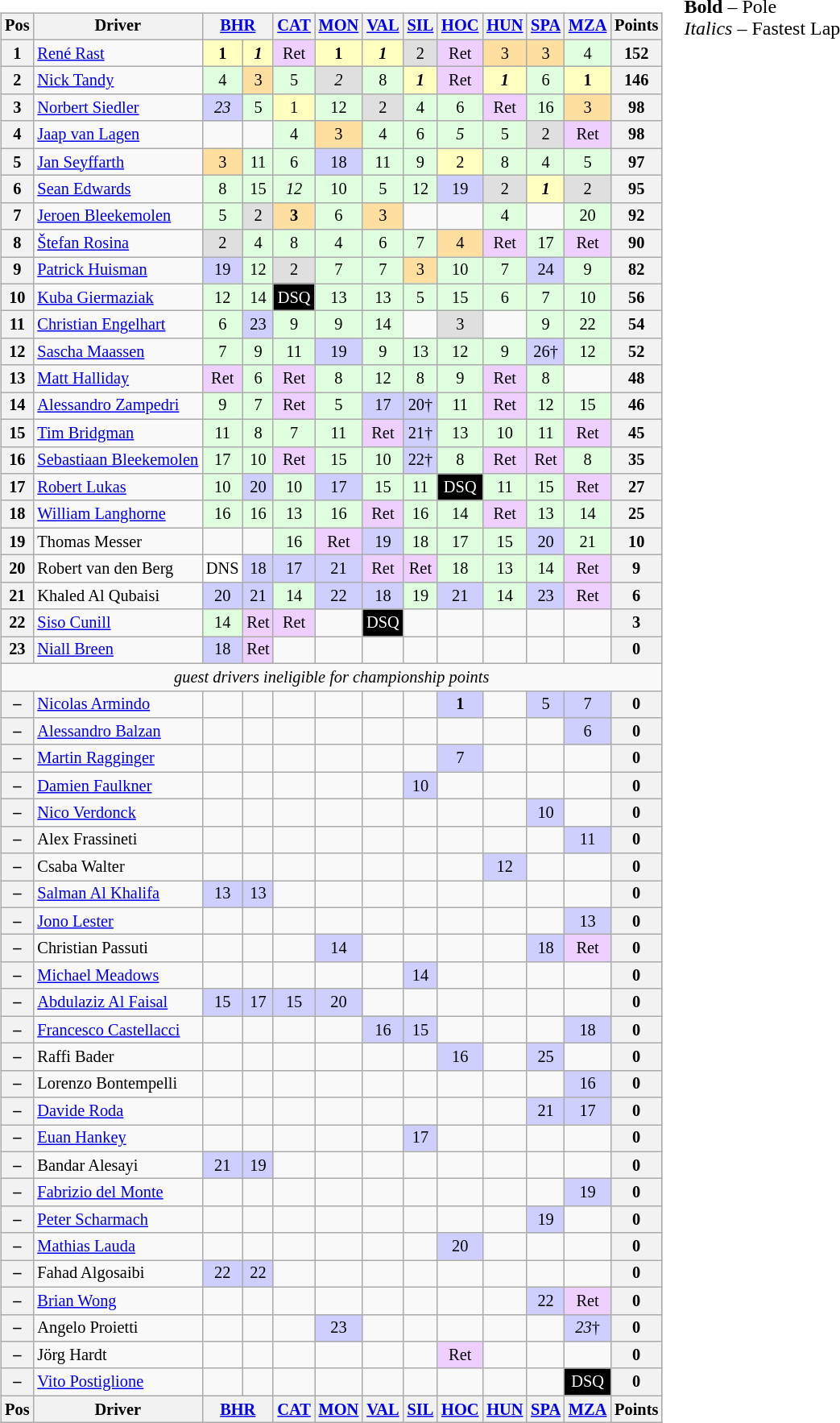<table>
<tr>
<td><br><table class="wikitable" style="font-size: 85%; text-align:center">
<tr valign="top">
<th valign="middle">Pos</th>
<th valign="middle">Driver</th>
<th colspan=2><a href='#'>BHR</a><br></th>
<th><a href='#'>CAT</a><br></th>
<th><a href='#'>MON</a><br></th>
<th><a href='#'>VAL</a><br></th>
<th><a href='#'>SIL</a><br></th>
<th><a href='#'>HOC</a><br></th>
<th><a href='#'>HUN</a><br></th>
<th><a href='#'>SPA</a><br></th>
<th><a href='#'>MZA</a><br></th>
<th valign="middle">Points</th>
</tr>
<tr>
<th>1</th>
<td align=left> <a href='#'>René Rast</a></td>
<td style="background:#FFFFBF;"><strong>1</strong></td>
<td style="background:#FFFFBF;"><strong><em>1</em></strong></td>
<td style="background:#EFCFFF;">Ret</td>
<td style="background:#FFFFBF;"><strong>1</strong></td>
<td style="background:#FFFFBF;"><strong><em>1</em></strong></td>
<td style="background:#DFDFDF;">2</td>
<td style="background:#EFCFFF;">Ret</td>
<td style="background:#FFDF9F;">3</td>
<td style="background:#FFDF9F;">3</td>
<td style="background:#DFFFDF;">4</td>
<th>152</th>
</tr>
<tr>
<th>2</th>
<td align=left> <a href='#'>Nick Tandy</a></td>
<td style="background:#DFFFDF;">4</td>
<td style="background:#FFDF9F;">3</td>
<td style="background:#DFFFDF;">5</td>
<td style="background:#DFDFDF;"><em>2</em></td>
<td style="background:#DFFFDF;">8</td>
<td style="background:#FFFFBF;"><strong><em>1</em></strong></td>
<td style="background:#EFCFFF;">Ret </td>
<td style="background:#FFFFBF;"><strong><em>1</em></strong></td>
<td style="background:#DFFFDF;">6</td>
<td style="background:#FFFFBF;"><strong>1</strong></td>
<th>146</th>
</tr>
<tr>
<th>3</th>
<td align=left> <a href='#'>Norbert Siedler</a></td>
<td style="background:#CFCFFF;"><em>23</em></td>
<td style="background:#DFFFDF;">5</td>
<td style="background:#FFFFBF;">1</td>
<td style="background:#DFFFDF;">12</td>
<td style="background:#DFDFDF;">2</td>
<td style="background:#DFFFDF;">4</td>
<td style="background:#DFFFDF;">6</td>
<td style="background:#EFCFFF;">Ret</td>
<td style="background:#DFFFDF;">16</td>
<td style="background:#FFDF9F;">3</td>
<th>98</th>
</tr>
<tr>
<th>4</th>
<td align=left> <a href='#'>Jaap van Lagen</a></td>
<td></td>
<td></td>
<td style="background:#DFFFDF;">4</td>
<td style="background:#FFDF9F;">3</td>
<td style="background:#DFFFDF;">4</td>
<td style="background:#DFFFDF;">6</td>
<td style="background:#DFFFDF;"><em>5</em></td>
<td style="background:#DFFFDF;">5</td>
<td style="background:#DFDFDF;">2</td>
<td style="background:#EFCFFF;">Ret</td>
<th>98</th>
</tr>
<tr>
<th>5</th>
<td align=left> <a href='#'>Jan Seyffarth</a></td>
<td style="background:#FFDF9F;">3</td>
<td style="background:#DFFFDF;">11</td>
<td style="background:#DFFFDF;">6</td>
<td style="background:#CFCFFF;">18</td>
<td style="background:#DFFFDF;">11</td>
<td style="background:#DFFFDF;">9</td>
<td style="background:#FFFFBF;">2</td>
<td style="background:#DFFFDF;">8</td>
<td style="background:#DFFFDF;">4</td>
<td style="background:#DFFFDF;">5</td>
<th>97</th>
</tr>
<tr>
<th>6</th>
<td align=left> <a href='#'>Sean Edwards</a></td>
<td style="background:#DFFFDF;">8</td>
<td style="background:#DFFFDF;">15</td>
<td style="background:#DFFFDF;"><em>12</em></td>
<td style="background:#DFFFDF;">10</td>
<td style="background:#DFFFDF;">5</td>
<td style="background:#DFFFDF;">12</td>
<td style="background:#CFCFFF;">19</td>
<td style="background:#DFDFDF;">2</td>
<td style="background:#FFFFBF;"><strong><em>1</em></strong></td>
<td style="background:#DFDFDF;">2</td>
<th>95</th>
</tr>
<tr>
<th>7</th>
<td align=left> <a href='#'>Jeroen Bleekemolen</a></td>
<td style="background:#DFFFDF;">5</td>
<td style="background:#DFDFDF;">2</td>
<td style="background:#FFDF9F;"><strong>3</strong></td>
<td style="background:#DFFFDF;">6</td>
<td style="background:#FFDF9F;">3</td>
<td></td>
<td></td>
<td style="background:#DFFFDF;">4</td>
<td></td>
<td style="background:#DFFFDF;">20</td>
<th>92</th>
</tr>
<tr>
<th>8</th>
<td align=left> <a href='#'>Štefan Rosina</a></td>
<td style="background:#DFDFDF;">2</td>
<td style="background:#DFFFDF;">4</td>
<td style="background:#DFFFDF;">8</td>
<td style="background:#DFFFDF;">4</td>
<td style="background:#DFFFDF;">6</td>
<td style="background:#DFFFDF;">7</td>
<td style="background:#FFDF9F;">4</td>
<td style="background:#EFCFFF;">Ret</td>
<td style="background:#DFFFDF;">17</td>
<td style="background:#EFCFFF;">Ret</td>
<th>90</th>
</tr>
<tr>
<th>9</th>
<td align=left> <a href='#'>Patrick Huisman</a></td>
<td style="background:#CFCFFF;">19</td>
<td style="background:#DFFFDF;">12</td>
<td style="background:#DFDFDF;">2</td>
<td style="background:#DFFFDF;">7</td>
<td style="background:#DFFFDF;">7</td>
<td style="background:#FFDF9F;">3</td>
<td style="background:#DFFFDF;">10</td>
<td style="background:#DFFFDF;">7</td>
<td style="background:#CFCFFF;">24</td>
<td style="background:#DFFFDF;">9</td>
<th>82</th>
</tr>
<tr>
<th>10</th>
<td align=left> <a href='#'>Kuba Giermaziak</a></td>
<td style="background:#DFFFDF;">12</td>
<td style="background:#DFFFDF;">14</td>
<td style="background:black; color:white;">DSQ</td>
<td style="background:#DFFFDF;">13</td>
<td style="background:#DFFFDF;">13</td>
<td style="background:#DFFFDF;">5</td>
<td style="background:#DFFFDF;">15</td>
<td style="background:#DFFFDF;">6</td>
<td style="background:#DFFFDF;">7</td>
<td style="background:#DFFFDF;">10</td>
<th>56</th>
</tr>
<tr>
<th>11</th>
<td align=left> <a href='#'>Christian Engelhart</a></td>
<td style="background:#DFFFDF;">6</td>
<td style="background:#CFCFFF;">23</td>
<td style="background:#DFFFDF;">9</td>
<td style="background:#DFFFDF;">9</td>
<td style="background:#DFFFDF;">14</td>
<td></td>
<td style="background:#DFDFDF;">3</td>
<td></td>
<td style="background:#DFFFDF;">9</td>
<td style="background:#DFFFDF;">22</td>
<th>54</th>
</tr>
<tr>
<th>12</th>
<td align=left> <a href='#'>Sascha Maassen</a></td>
<td style="background:#DFFFDF;">7</td>
<td style="background:#DFFFDF;">9</td>
<td style="background:#DFFFDF;">11</td>
<td style="background:#CFCFFF;">19</td>
<td style="background:#DFFFDF;">9</td>
<td style="background:#DFFFDF;">13</td>
<td style="background:#DFFFDF;">12</td>
<td style="background:#DFFFDF;">9</td>
<td style="background:#CFCFFF;">26†</td>
<td style="background:#DFFFDF;">12</td>
<th>52</th>
</tr>
<tr>
<th>13</th>
<td align=left> <a href='#'>Matt Halliday</a></td>
<td style="background:#EFCFFF;">Ret</td>
<td style="background:#DFFFDF;">6</td>
<td style="background:#EFCFFF;">Ret</td>
<td style="background:#DFFFDF;">8</td>
<td style="background:#DFFFDF;">12</td>
<td style="background:#DFFFDF;">8</td>
<td style="background:#DFFFDF;">9</td>
<td style="background:#EFCFFF;">Ret</td>
<td style="background:#DFFFDF;">8</td>
<td></td>
<th>48</th>
</tr>
<tr>
<th>14</th>
<td align=left> <a href='#'>Alessandro Zampedri</a></td>
<td style="background:#DFFFDF;">9</td>
<td style="background:#DFFFDF;">7</td>
<td style="background:#EFCFFF;">Ret</td>
<td style="background:#DFFFDF;">5</td>
<td style="background:#CFCFFF;">17</td>
<td style="background:#CFCFFF;">20†</td>
<td style="background:#DFFFDF;">11</td>
<td style="background:#EFCFFF;">Ret</td>
<td style="background:#DFFFDF;">12</td>
<td style="background:#DFFFDF;">15</td>
<th>46</th>
</tr>
<tr>
<th>15</th>
<td align=left> <a href='#'>Tim Bridgman</a></td>
<td style="background:#DFFFDF;">11</td>
<td style="background:#DFFFDF;">8</td>
<td style="background:#DFFFDF;">7</td>
<td style="background:#DFFFDF;">11</td>
<td style="background:#EFCFFF;">Ret</td>
<td style="background:#CFCFFF;">21†</td>
<td style="background:#DFFFDF;">13</td>
<td style="background:#DFFFDF;">10</td>
<td style="background:#DFFFDF;">11</td>
<td style="background:#EFCFFF;">Ret</td>
<th>45</th>
</tr>
<tr>
<th>16</th>
<td align=left> <a href='#'>Sebastiaan Bleekemolen</a></td>
<td style="background:#DFFFDF;">17</td>
<td style="background:#DFFFDF;">10</td>
<td style="background:#EFCFFF;">Ret</td>
<td style="background:#DFFFDF;">15</td>
<td style="background:#DFFFDF;">10</td>
<td style="background:#CFCFFF;">22†</td>
<td style="background:#DFFFDF;">8</td>
<td style="background:#EFCFFF;">Ret</td>
<td style="background:#EFCFFF;">Ret</td>
<td style="background:#DFFFDF;">8</td>
<th>35</th>
</tr>
<tr>
<th>17</th>
<td align=left> <a href='#'>Robert Lukas</a></td>
<td style="background:#DFFFDF;">10</td>
<td style="background:#CFCFFF;">20</td>
<td style="background:#DFFFDF;">10</td>
<td style="background:#CFCFFF;">17</td>
<td style="background:#DFFFDF;">15</td>
<td style="background:#DFFFDF;">11</td>
<td style="background:black; color:white;">DSQ</td>
<td style="background:#DFFFDF;">11</td>
<td style="background:#DFFFDF;">15</td>
<td style="background:#EFCFFF;">Ret</td>
<th>27</th>
</tr>
<tr>
<th>18</th>
<td align=left> <a href='#'>William Langhorne</a></td>
<td style="background:#DFFFDF;">16</td>
<td style="background:#DFFFDF;">16</td>
<td style="background:#DFFFDF;">13</td>
<td style="background:#DFFFDF;">16</td>
<td style="background:#EFCFFF;">Ret</td>
<td style="background:#DFFFDF;">16</td>
<td style="background:#DFFFDF;">14</td>
<td style="background:#EFCFFF;">Ret</td>
<td style="background:#DFFFDF;">13</td>
<td style="background:#DFFFDF;">14</td>
<th>25</th>
</tr>
<tr>
<th>19</th>
<td align=left> Thomas Messer</td>
<td></td>
<td></td>
<td style="background:#DFFFDF;">16</td>
<td style="background:#EFCFFF;">Ret</td>
<td style="background:#CFCFFF;">19</td>
<td style="background:#DFFFDF;">18</td>
<td style="background:#DFFFDF;">17</td>
<td style="background:#DFFFDF;">15</td>
<td style="background:#CFCFFF;">20</td>
<td style="background:#DFFFDF;">21</td>
<th>10</th>
</tr>
<tr>
<th>20</th>
<td align=left> Robert van den Berg</td>
<td style="background:#FFFFFF;">DNS</td>
<td style="background:#CFCFFF;">18</td>
<td style="background:#CFCFFF;">17</td>
<td style="background:#CFCFFF;">21</td>
<td style="background:#EFCFFF;">Ret</td>
<td style="background:#EFCFFF;">Ret</td>
<td style="background:#DFFFDF;">18</td>
<td style="background:#DFFFDF;">13</td>
<td style="background:#DFFFDF;">14</td>
<td style="background:#EFCFFF;">Ret</td>
<th>9</th>
</tr>
<tr>
<th>21</th>
<td align=left> Khaled Al Qubaisi</td>
<td style="background:#CFCFFF;">20</td>
<td style="background:#CFCFFF;">21</td>
<td style="background:#DFFFDF;">14</td>
<td style="background:#CFCFFF;">22</td>
<td style="background:#CFCFFF;">18</td>
<td style="background:#DFFFDF;">19</td>
<td style="background:#CFCFFF;">21</td>
<td style="background:#DFFFDF;">14</td>
<td style="background:#CFCFFF;">23</td>
<td style="background:#EFCFFF;">Ret</td>
<th>6</th>
</tr>
<tr>
<th>22</th>
<td align=left> <a href='#'>Siso Cunill</a></td>
<td style="background:#DFFFDF;">14</td>
<td style="background:#EFCFFF;">Ret</td>
<td style="background:#EFCFFF;">Ret</td>
<td></td>
<td style="background:black; color:white;">DSQ</td>
<td></td>
<td></td>
<td></td>
<td></td>
<td></td>
<th>3</th>
</tr>
<tr>
<th>23</th>
<td align=left> <a href='#'>Niall Breen</a></td>
<td style="background:#CFCFFF;">18</td>
<td style="background:#EFCFFF;">Ret</td>
<td></td>
<td></td>
<td></td>
<td></td>
<td></td>
<td></td>
<td></td>
<td></td>
<th>0</th>
</tr>
<tr>
<td colspan=13 align=center><em>guest drivers ineligible for championship points</em></td>
</tr>
<tr>
<th>–</th>
<td align=left> <a href='#'>Nicolas Armindo</a></td>
<td></td>
<td></td>
<td></td>
<td></td>
<td></td>
<td></td>
<td style="background:#CFCFFF;"><strong>1</strong></td>
<td></td>
<td style="background:#CFCFFF;">5</td>
<td style="background:#CFCFFF;">7</td>
<th>0</th>
</tr>
<tr>
<th>–</th>
<td align=left> <a href='#'>Alessandro Balzan</a></td>
<td></td>
<td></td>
<td></td>
<td></td>
<td></td>
<td></td>
<td></td>
<td></td>
<td></td>
<td style="background:#CFCFFF;">6</td>
<th>0</th>
</tr>
<tr>
<th>–</th>
<td align=left> <a href='#'>Martin Ragginger</a></td>
<td></td>
<td></td>
<td></td>
<td></td>
<td></td>
<td></td>
<td style="background:#CFCFFF;">7</td>
<td></td>
<td></td>
<td></td>
<th>0</th>
</tr>
<tr>
<th>–</th>
<td align=left> <a href='#'>Damien Faulkner</a></td>
<td></td>
<td></td>
<td></td>
<td></td>
<td></td>
<td style="background:#CFCFFF;">10</td>
<td></td>
<td></td>
<td></td>
<td></td>
<th>0</th>
</tr>
<tr>
<th>–</th>
<td align=left> <a href='#'>Nico Verdonck</a></td>
<td></td>
<td></td>
<td></td>
<td></td>
<td></td>
<td></td>
<td></td>
<td></td>
<td style="background:#CFCFFF;">10</td>
<td></td>
<th>0</th>
</tr>
<tr>
<th>–</th>
<td align=left> Alex Frassineti</td>
<td></td>
<td></td>
<td></td>
<td></td>
<td></td>
<td></td>
<td></td>
<td></td>
<td></td>
<td style="background:#CFCFFF;">11</td>
<th>0</th>
</tr>
<tr>
<th>–</th>
<td align=left> Csaba Walter</td>
<td></td>
<td></td>
<td></td>
<td></td>
<td></td>
<td></td>
<td></td>
<td style="background:#CFCFFF;">12</td>
<td></td>
<td></td>
<th>0</th>
</tr>
<tr>
<th>–</th>
<td align=left> <a href='#'>Salman Al Khalifa</a></td>
<td style="background:#CFCFFF;">13</td>
<td style="background:#CFCFFF;">13</td>
<td></td>
<td></td>
<td></td>
<td></td>
<td></td>
<td></td>
<td></td>
<td></td>
<th>0</th>
</tr>
<tr>
<th>–</th>
<td align=left> <a href='#'>Jono Lester</a></td>
<td></td>
<td></td>
<td></td>
<td></td>
<td></td>
<td></td>
<td></td>
<td></td>
<td></td>
<td style="background:#CFCFFF;">13</td>
<th>0</th>
</tr>
<tr>
<th>–</th>
<td align=left> Christian Passuti</td>
<td></td>
<td></td>
<td></td>
<td style="background:#CFCFFF;">14</td>
<td></td>
<td></td>
<td></td>
<td></td>
<td style="background:#CFCFFF;">18</td>
<td style="background:#EFCFFF;">Ret</td>
<th>0</th>
</tr>
<tr>
<th>–</th>
<td align=left> <a href='#'>Michael Meadows</a></td>
<td></td>
<td></td>
<td></td>
<td></td>
<td></td>
<td style="background:#CFCFFF;">14</td>
<td></td>
<td></td>
<td></td>
<td></td>
<th>0</th>
</tr>
<tr>
<th>–</th>
<td align=left> <a href='#'>Abdulaziz Al Faisal</a></td>
<td style="background:#CFCFFF;">15</td>
<td style="background:#CFCFFF;">17</td>
<td style="background:#CFCFFF;">15</td>
<td style="background:#CFCFFF;">20</td>
<td></td>
<td></td>
<td></td>
<td></td>
<td></td>
<td></td>
<th>0</th>
</tr>
<tr>
<th>–</th>
<td align=left> <a href='#'>Francesco Castellacci</a></td>
<td></td>
<td></td>
<td></td>
<td></td>
<td style="background:#CFCFFF;">16</td>
<td style="background:#CFCFFF;">15</td>
<td></td>
<td></td>
<td></td>
<td style="background:#CFCFFF;">18</td>
<th>0</th>
</tr>
<tr>
<th>–</th>
<td align=left> Raffi Bader</td>
<td></td>
<td></td>
<td></td>
<td></td>
<td></td>
<td></td>
<td style="background:#CFCFFF;">16</td>
<td></td>
<td style="background:#CFCFFF;">25</td>
<td></td>
<th>0</th>
</tr>
<tr>
<th>–</th>
<td align=left> Lorenzo Bontempelli</td>
<td></td>
<td></td>
<td></td>
<td></td>
<td></td>
<td></td>
<td></td>
<td></td>
<td></td>
<td style="background:#CFCFFF;">16</td>
<th>0</th>
</tr>
<tr>
<th>–</th>
<td align=left> <a href='#'>Davide Roda</a></td>
<td></td>
<td></td>
<td></td>
<td></td>
<td></td>
<td></td>
<td></td>
<td></td>
<td style="background:#CFCFFF;">21</td>
<td style="background:#CFCFFF;">17</td>
<th>0</th>
</tr>
<tr>
<th>–</th>
<td align=left> <a href='#'>Euan Hankey</a></td>
<td></td>
<td></td>
<td></td>
<td></td>
<td></td>
<td style="background:#CFCFFF;">17</td>
<td></td>
<td></td>
<td></td>
<td></td>
<th>0</th>
</tr>
<tr>
<th>–</th>
<td align=left> Bandar Alesayi</td>
<td style="background:#CFCFFF;">21</td>
<td style="background:#CFCFFF;">19</td>
<td></td>
<td></td>
<td></td>
<td></td>
<td></td>
<td></td>
<td></td>
<td></td>
<th>0</th>
</tr>
<tr>
<th>–</th>
<td align=left> <a href='#'>Fabrizio del Monte</a></td>
<td></td>
<td></td>
<td></td>
<td></td>
<td></td>
<td></td>
<td></td>
<td></td>
<td></td>
<td style="background:#CFCFFF;">19</td>
<th>0</th>
</tr>
<tr>
<th>–</th>
<td align=left> <a href='#'>Peter Scharmach</a></td>
<td></td>
<td></td>
<td></td>
<td></td>
<td></td>
<td></td>
<td></td>
<td></td>
<td style="background:#CFCFFF;">19</td>
<td></td>
<th>0</th>
</tr>
<tr>
<th>–</th>
<td align=left> <a href='#'>Mathias Lauda</a></td>
<td></td>
<td></td>
<td></td>
<td></td>
<td></td>
<td></td>
<td style="background:#CFCFFF;">20</td>
<td></td>
<td></td>
<td></td>
<th>0</th>
</tr>
<tr>
<th>–</th>
<td align=left> Fahad Algosaibi</td>
<td style="background:#CFCFFF;">22</td>
<td style="background:#CFCFFF;">22</td>
<td></td>
<td></td>
<td></td>
<td></td>
<td></td>
<td></td>
<td></td>
<td></td>
<th>0</th>
</tr>
<tr>
<th>–</th>
<td align=left> <a href='#'>Brian Wong</a></td>
<td></td>
<td></td>
<td></td>
<td></td>
<td></td>
<td></td>
<td></td>
<td></td>
<td style="background:#CFCFFF;">22</td>
<td style="background:#EFCFFF;">Ret</td>
<th>0</th>
</tr>
<tr>
<th>–</th>
<td align=left> Angelo Proietti</td>
<td></td>
<td></td>
<td></td>
<td style="background:#CFCFFF;">23</td>
<td></td>
<td></td>
<td></td>
<td></td>
<td></td>
<td style="background:#CFCFFF;"><em>23</em>†</td>
<th>0</th>
</tr>
<tr>
<th>–</th>
<td align=left> Jörg Hardt</td>
<td></td>
<td></td>
<td></td>
<td></td>
<td></td>
<td></td>
<td style="background:#EFCFFF;">Ret</td>
<td></td>
<td></td>
<td></td>
<th>0</th>
</tr>
<tr>
<th>–</th>
<td align=left> <a href='#'>Vito Postiglione</a></td>
<td></td>
<td></td>
<td></td>
<td></td>
<td></td>
<td></td>
<td></td>
<td></td>
<td></td>
<td style="background:black; color:white;">DSQ</td>
<th>0</th>
</tr>
<tr>
<th valign="middle">Pos</th>
<th valign="middle">Driver</th>
<th colspan=2><a href='#'>BHR</a><br></th>
<th><a href='#'>CAT</a><br></th>
<th><a href='#'>MON</a><br></th>
<th><a href='#'>VAL</a><br></th>
<th><a href='#'>SIL</a><br></th>
<th><a href='#'>HOC</a><br></th>
<th><a href='#'>HUN</a><br></th>
<th><a href='#'>SPA</a><br></th>
<th><a href='#'>MZA</a><br></th>
<th valign="middle">Points</th>
</tr>
</table>
</td>
<td valign="top"><br>
<span><strong>Bold</strong> – Pole<br>
<em>Italics</em> – Fastest Lap</span></td>
</tr>
</table>
